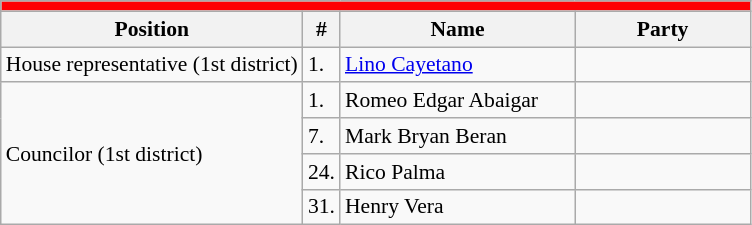<table class="wikitable" style="font-size:90%">
<tr>
<td colspan="5" bgcolor="fe0003"></td>
</tr>
<tr>
<th>Position</th>
<th>#</th>
<th width="150px">Name</th>
<th colspan="2" width="110px">Party</th>
</tr>
<tr>
<td>House representative (1st district)</td>
<td>1.</td>
<td><a href='#'>Lino Cayetano</a></td>
<td></td>
</tr>
<tr>
<td rowspan="4">Councilor (1st district)</td>
<td>1.</td>
<td>Romeo Edgar Abaigar</td>
<td></td>
</tr>
<tr>
<td>7.</td>
<td>Mark Bryan Beran</td>
<td></td>
</tr>
<tr>
<td>24.</td>
<td>Rico Palma</td>
<td></td>
</tr>
<tr>
<td>31.</td>
<td>Henry Vera</td>
<td></td>
</tr>
</table>
